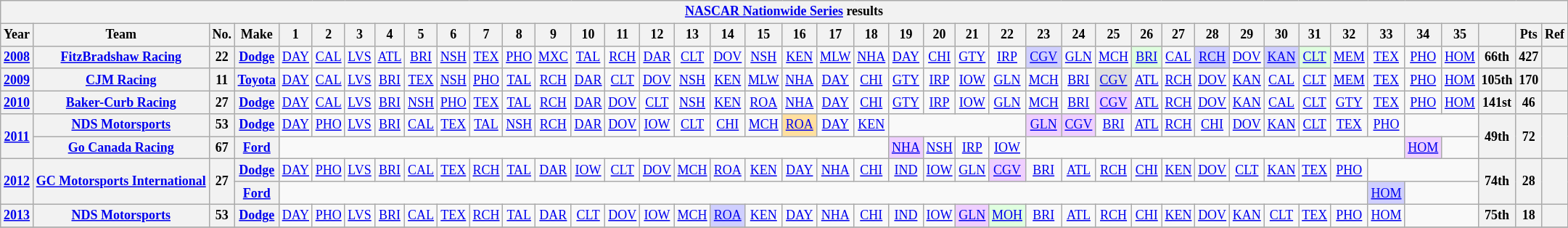<table class="wikitable" style="text-align:center; font-size:75%">
<tr>
<th colspan=42><a href='#'>NASCAR Nationwide Series</a> results</th>
</tr>
<tr>
<th>Year</th>
<th>Team</th>
<th>No.</th>
<th>Make</th>
<th>1</th>
<th>2</th>
<th>3</th>
<th>4</th>
<th>5</th>
<th>6</th>
<th>7</th>
<th>8</th>
<th>9</th>
<th>10</th>
<th>11</th>
<th>12</th>
<th>13</th>
<th>14</th>
<th>15</th>
<th>16</th>
<th>17</th>
<th>18</th>
<th>19</th>
<th>20</th>
<th>21</th>
<th>22</th>
<th>23</th>
<th>24</th>
<th>25</th>
<th>26</th>
<th>27</th>
<th>28</th>
<th>29</th>
<th>30</th>
<th>31</th>
<th>32</th>
<th>33</th>
<th>34</th>
<th>35</th>
<th></th>
<th>Pts</th>
<th>Ref</th>
</tr>
<tr>
<th><a href='#'>2008</a></th>
<th><a href='#'>FitzBradshaw Racing</a></th>
<th>22</th>
<th><a href='#'>Dodge</a></th>
<td><a href='#'>DAY</a></td>
<td><a href='#'>CAL</a></td>
<td><a href='#'>LVS</a></td>
<td><a href='#'>ATL</a></td>
<td><a href='#'>BRI</a></td>
<td><a href='#'>NSH</a></td>
<td><a href='#'>TEX</a></td>
<td><a href='#'>PHO</a></td>
<td><a href='#'>MXC</a></td>
<td><a href='#'>TAL</a></td>
<td><a href='#'>RCH</a></td>
<td><a href='#'>DAR</a></td>
<td><a href='#'>CLT</a></td>
<td><a href='#'>DOV</a></td>
<td><a href='#'>NSH</a></td>
<td><a href='#'>KEN</a></td>
<td><a href='#'>MLW</a></td>
<td><a href='#'>NHA</a></td>
<td><a href='#'>DAY</a></td>
<td><a href='#'>CHI</a></td>
<td><a href='#'>GTY</a></td>
<td><a href='#'>IRP</a></td>
<td style="background:#CFCFFF;"><a href='#'>CGV</a><br></td>
<td><a href='#'>GLN</a></td>
<td><a href='#'>MCH</a></td>
<td style="background:#DFFFDF;"><a href='#'>BRI</a><br></td>
<td><a href='#'>CAL</a></td>
<td style="background:#CFCFFF;"><a href='#'>RCH</a><br></td>
<td><a href='#'>DOV</a></td>
<td style="background:#CFCFFF;"><a href='#'>KAN</a><br></td>
<td style="background:#DFFFDF;"><a href='#'>CLT</a><br></td>
<td><a href='#'>MEM</a></td>
<td><a href='#'>TEX</a></td>
<td><a href='#'>PHO</a></td>
<td><a href='#'>HOM</a></td>
<th>66th</th>
<th>427</th>
<th></th>
</tr>
<tr>
<th><a href='#'>2009</a></th>
<th><a href='#'>CJM Racing</a></th>
<th>11</th>
<th><a href='#'>Toyota</a></th>
<td><a href='#'>DAY</a></td>
<td><a href='#'>CAL</a></td>
<td><a href='#'>LVS</a></td>
<td><a href='#'>BRI</a></td>
<td><a href='#'>TEX</a></td>
<td><a href='#'>NSH</a></td>
<td><a href='#'>PHO</a></td>
<td><a href='#'>TAL</a></td>
<td><a href='#'>RCH</a></td>
<td><a href='#'>DAR</a></td>
<td><a href='#'>CLT</a></td>
<td><a href='#'>DOV</a></td>
<td><a href='#'>NSH</a></td>
<td><a href='#'>KEN</a></td>
<td><a href='#'>MLW</a></td>
<td><a href='#'>NHA</a></td>
<td><a href='#'>DAY</a></td>
<td><a href='#'>CHI</a></td>
<td><a href='#'>GTY</a></td>
<td><a href='#'>IRP</a></td>
<td><a href='#'>IOW</a></td>
<td><a href='#'>GLN</a></td>
<td><a href='#'>MCH</a></td>
<td><a href='#'>BRI</a></td>
<td style="background:#DFDFDF;"><a href='#'>CGV</a><br></td>
<td><a href='#'>ATL</a></td>
<td><a href='#'>RCH</a></td>
<td><a href='#'>DOV</a></td>
<td><a href='#'>KAN</a></td>
<td><a href='#'>CAL</a></td>
<td><a href='#'>CLT</a></td>
<td><a href='#'>MEM</a></td>
<td><a href='#'>TEX</a></td>
<td><a href='#'>PHO</a></td>
<td><a href='#'>HOM</a></td>
<th>105th</th>
<th>170</th>
<th></th>
</tr>
<tr>
<th><a href='#'>2010</a></th>
<th><a href='#'>Baker-Curb Racing</a></th>
<th>27</th>
<th><a href='#'>Dodge</a></th>
<td><a href='#'>DAY</a></td>
<td><a href='#'>CAL</a></td>
<td><a href='#'>LVS</a></td>
<td><a href='#'>BRI</a></td>
<td><a href='#'>NSH</a></td>
<td><a href='#'>PHO</a></td>
<td><a href='#'>TEX</a></td>
<td><a href='#'>TAL</a></td>
<td><a href='#'>RCH</a></td>
<td><a href='#'>DAR</a></td>
<td><a href='#'>DOV</a></td>
<td><a href='#'>CLT</a></td>
<td><a href='#'>NSH</a></td>
<td><a href='#'>KEN</a></td>
<td><a href='#'>ROA</a></td>
<td><a href='#'>NHA</a></td>
<td><a href='#'>DAY</a></td>
<td><a href='#'>CHI</a></td>
<td><a href='#'>GTY</a></td>
<td><a href='#'>IRP</a></td>
<td><a href='#'>IOW</a></td>
<td><a href='#'>GLN</a></td>
<td><a href='#'>MCH</a></td>
<td><a href='#'>BRI</a></td>
<td style="background:#EFCFFF;"><a href='#'>CGV</a><br></td>
<td><a href='#'>ATL</a></td>
<td><a href='#'>RCH</a></td>
<td><a href='#'>DOV</a></td>
<td><a href='#'>KAN</a></td>
<td><a href='#'>CAL</a></td>
<td><a href='#'>CLT</a></td>
<td><a href='#'>GTY</a></td>
<td><a href='#'>TEX</a></td>
<td><a href='#'>PHO</a></td>
<td><a href='#'>HOM</a></td>
<th>141st</th>
<th>46</th>
<th></th>
</tr>
<tr>
<th rowspan=2><a href='#'>2011</a></th>
<th><a href='#'>NDS Motorsports</a></th>
<th>53</th>
<th><a href='#'>Dodge</a></th>
<td><a href='#'>DAY</a></td>
<td><a href='#'>PHO</a></td>
<td><a href='#'>LVS</a></td>
<td><a href='#'>BRI</a></td>
<td><a href='#'>CAL</a></td>
<td><a href='#'>TEX</a></td>
<td><a href='#'>TAL</a></td>
<td><a href='#'>NSH</a></td>
<td><a href='#'>RCH</a></td>
<td><a href='#'>DAR</a></td>
<td><a href='#'>DOV</a></td>
<td><a href='#'>IOW</a></td>
<td><a href='#'>CLT</a></td>
<td><a href='#'>CHI</a></td>
<td><a href='#'>MCH</a></td>
<td style="background:#FFDF9F;"><a href='#'>ROA</a><br></td>
<td><a href='#'>DAY</a></td>
<td><a href='#'>KEN</a></td>
<td colspan=4></td>
<td style="background:#EFCFFF;"><a href='#'>GLN</a><br></td>
<td style="background:#EFCFFF;"><a href='#'>CGV</a><br></td>
<td><a href='#'>BRI</a></td>
<td><a href='#'>ATL</a></td>
<td><a href='#'>RCH</a></td>
<td><a href='#'>CHI</a></td>
<td><a href='#'>DOV</a></td>
<td><a href='#'>KAN</a></td>
<td><a href='#'>CLT</a></td>
<td><a href='#'>TEX</a></td>
<td><a href='#'>PHO</a></td>
<td colspan=2></td>
<th rowspan=2>49th</th>
<th rowspan=2>72</th>
<th rowspan=2></th>
</tr>
<tr>
<th><a href='#'>Go Canada Racing</a></th>
<th>67</th>
<th><a href='#'>Ford</a></th>
<td colspan=18></td>
<td style="background:#EFCFFF;"><a href='#'>NHA</a><br></td>
<td><a href='#'>NSH</a></td>
<td><a href='#'>IRP</a></td>
<td><a href='#'>IOW</a></td>
<td colspan=11></td>
<td style="background:#EFCFFF;"><a href='#'>HOM</a><br></td>
<td></td>
</tr>
<tr>
<th rowspan=2><a href='#'>2012</a></th>
<th rowspan=2 nowrap><a href='#'>GC Motorsports International</a></th>
<th rowspan=2>27</th>
<th><a href='#'>Dodge</a></th>
<td><a href='#'>DAY</a></td>
<td><a href='#'>PHO</a></td>
<td><a href='#'>LVS</a></td>
<td><a href='#'>BRI</a></td>
<td><a href='#'>CAL</a></td>
<td><a href='#'>TEX</a></td>
<td><a href='#'>RCH</a></td>
<td><a href='#'>TAL</a></td>
<td><a href='#'>DAR</a></td>
<td><a href='#'>IOW</a></td>
<td><a href='#'>CLT</a></td>
<td><a href='#'>DOV</a></td>
<td><a href='#'>MCH</a></td>
<td><a href='#'>ROA</a></td>
<td><a href='#'>KEN</a></td>
<td><a href='#'>DAY</a></td>
<td><a href='#'>NHA</a></td>
<td><a href='#'>CHI</a></td>
<td><a href='#'>IND</a></td>
<td><a href='#'>IOW</a></td>
<td><a href='#'>GLN</a></td>
<td style="background:#EFCFFF;"><a href='#'>CGV</a><br></td>
<td><a href='#'>BRI</a></td>
<td><a href='#'>ATL</a></td>
<td><a href='#'>RCH</a></td>
<td><a href='#'>CHI</a></td>
<td><a href='#'>KEN</a></td>
<td><a href='#'>DOV</a></td>
<td><a href='#'>CLT</a></td>
<td><a href='#'>KAN</a></td>
<td><a href='#'>TEX</a></td>
<td><a href='#'>PHO</a></td>
<td colspan=3></td>
<th rowspan=2>74th</th>
<th rowspan=2>28</th>
<th rowspan=2></th>
</tr>
<tr>
<th><a href='#'>Ford</a></th>
<td colspan=32></td>
<td style="background:#CFCFFF;"><a href='#'>HOM</a><br></td>
<td colspan=2></td>
</tr>
<tr>
<th><a href='#'>2013</a></th>
<th><a href='#'>NDS Motorsports</a></th>
<th>53</th>
<th><a href='#'>Dodge</a></th>
<td><a href='#'>DAY</a></td>
<td><a href='#'>PHO</a></td>
<td><a href='#'>LVS</a></td>
<td><a href='#'>BRI</a></td>
<td><a href='#'>CAL</a></td>
<td><a href='#'>TEX</a></td>
<td><a href='#'>RCH</a></td>
<td><a href='#'>TAL</a></td>
<td><a href='#'>DAR</a></td>
<td><a href='#'>CLT</a></td>
<td><a href='#'>DOV</a></td>
<td><a href='#'>IOW</a></td>
<td><a href='#'>MCH</a></td>
<td style="background:#CFCFFF;"><a href='#'>ROA</a><br></td>
<td><a href='#'>KEN</a></td>
<td><a href='#'>DAY</a></td>
<td><a href='#'>NHA</a></td>
<td><a href='#'>CHI</a></td>
<td><a href='#'>IND</a></td>
<td><a href='#'>IOW</a></td>
<td style="background:#EFCFFF;"><a href='#'>GLN</a><br></td>
<td style="background:#DFFFDF;"><a href='#'>MOH</a><br></td>
<td><a href='#'>BRI</a></td>
<td><a href='#'>ATL</a></td>
<td><a href='#'>RCH</a></td>
<td><a href='#'>CHI</a></td>
<td><a href='#'>KEN</a></td>
<td><a href='#'>DOV</a></td>
<td><a href='#'>KAN</a></td>
<td><a href='#'>CLT</a></td>
<td><a href='#'>TEX</a></td>
<td><a href='#'>PHO</a></td>
<td><a href='#'>HOM</a></td>
<td colspan=2></td>
<th>75th</th>
<th>18</th>
<th></th>
</tr>
<tr>
</tr>
</table>
